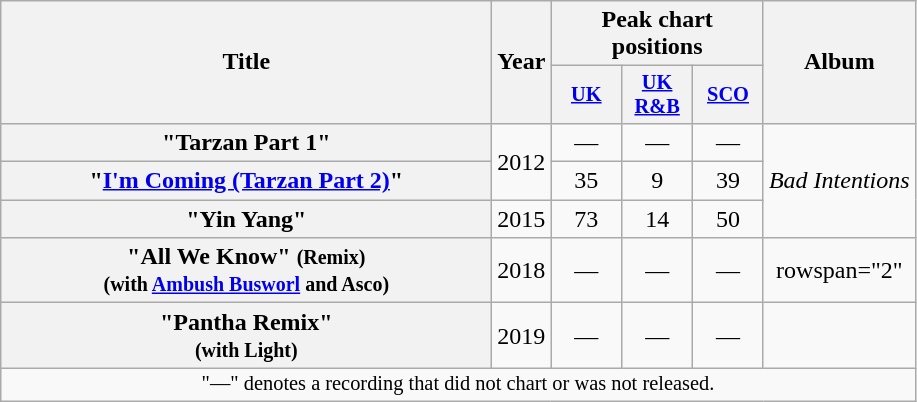<table class="wikitable plainrowheaders" style="text-align:center;">
<tr>
<th scope="col" rowspan="2" style="width:20em;">Title</th>
<th scope="col" rowspan="2" style="width:1em;">Year</th>
<th scope="col" colspan="3">Peak chart positions</th>
<th scope="col" rowspan="2">Album</th>
</tr>
<tr>
<th scope="col" style="width:3em;font-size:85%;"><a href='#'>UK</a><br></th>
<th scope="col" style="width:3em;font-size:85%;"><a href='#'>UK R&B</a><br></th>
<th scope="col" style="width:3em;font-size:85%;"><a href='#'>SCO</a><br></th>
</tr>
<tr>
<th scope="row">"Tarzan Part 1"</th>
<td rowspan="2">2012</td>
<td>—</td>
<td>—</td>
<td>—</td>
<td rowspan="3"><em>Bad Intentions</em></td>
</tr>
<tr>
<th scope="row">"<a href='#'>I'm Coming (Tarzan Part 2)</a>"</th>
<td>35</td>
<td>9</td>
<td>39</td>
</tr>
<tr>
<th scope="row">"Yin Yang"</th>
<td>2015</td>
<td>73</td>
<td>14</td>
<td>50</td>
</tr>
<tr>
<th scope="row">"All We Know" <small>(Remix)</small><br><small>(with <a href='#'>Ambush Busworl</a> and Asco)</small></th>
<td>2018</td>
<td>—</td>
<td>—</td>
<td>—</td>
<td>rowspan="2" </td>
</tr>
<tr>
<th scope="row">"Pantha Remix"<br><small>(with Light)</small></th>
<td>2019</td>
<td>—</td>
<td>—</td>
<td>—</td>
</tr>
<tr>
<td colspan="12" style="font-size:85%">"—" denotes a recording that did not chart or was not released.</td>
</tr>
</table>
